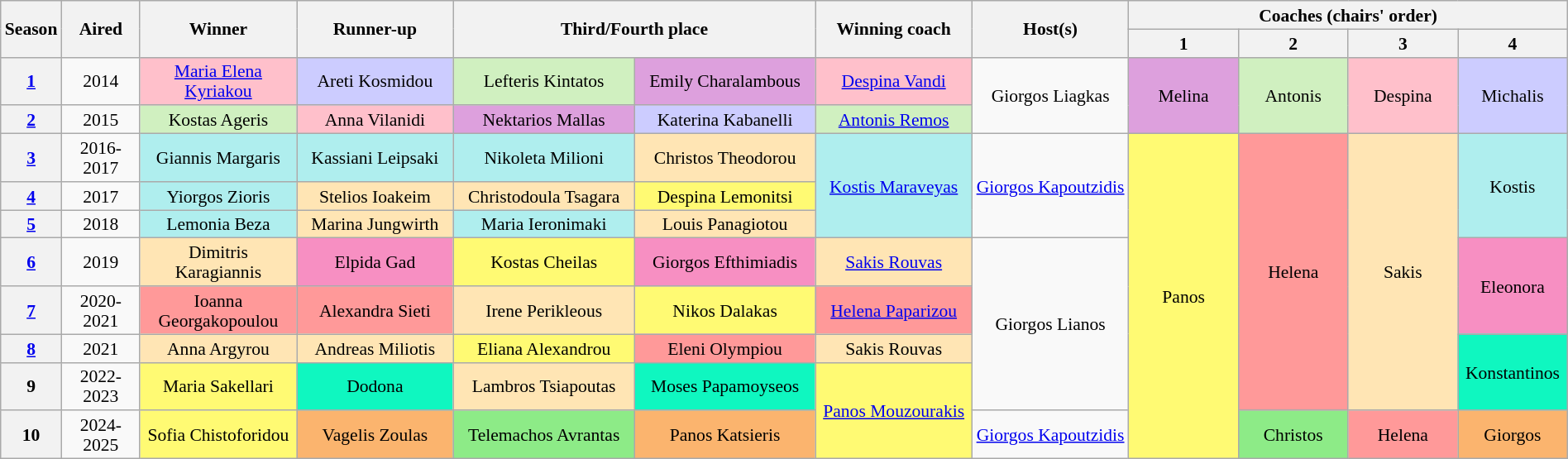<table class="wikitable" style="text-align:center; font-size:90%; line-height:16px; width:100%">
<tr>
<th scope="col" style="width:2%" rowspan="2">Season</th>
<th scope="col" style="width:5%" rowspan="2">Aired</th>
<th scope="col" style="width:10%" rowspan="2">Winner</th>
<th scope="col" style="width:10%" rowspan="2">Runner-up</th>
<th colspan="2" rowspan="2">Third/Fourth place</th>
<th rowspan="2" scope="col" style="width:10%">Winning coach</th>
<th scope="col" style="width:10%" rowspan="2">Host(s)</th>
<th scope="col" style="width:20%" colspan="4">Coaches (chairs' order)</th>
</tr>
<tr>
<th width="7%">1</th>
<th width="7%">2</th>
<th width="7%">3</th>
<th width="7%">4</th>
</tr>
<tr>
<th scope="row"><a href='#'>1</a></th>
<td>2014</td>
<td style="background:pink"><a href='#'>Maria Elena Kyriakou</a></td>
<td style="background:#ccccff">Areti Kosmidou</td>
<td bgcolor="#d0f0c0">Lefteris Kintatos</td>
<td bgcolor="#dda0dd">Emily Charalambous</td>
<td style="background:pink"><a href='#'>Despina Vandi</a></td>
<td rowspan="2">Giorgos Liagkas</td>
<td rowspan="2" bgcolor="#dda0dd">Melina</td>
<td rowspan="2" bgcolor="#d0f0c0">Antonis</td>
<td rowspan="2" bgcolor="pink">Despina</td>
<td rowspan="2" bgcolor="#ccccff">Michalis</td>
</tr>
<tr>
<th scope="row"><a href='#'>2</a></th>
<td>2015</td>
<td style="background:#d0f0c0">Kostas Ageris</td>
<td style="background:pink">Anna Vilanidi</td>
<td bgcolor="#dda0dd">Nektarios Mallas</td>
<td bgcolor="#ccccff">Katerina Kabanelli</td>
<td style="background:#d0f0c0"><a href='#'>Antonis Remos</a></td>
</tr>
<tr>
<th scope="row"><a href='#'>3</a></th>
<td>2016-2017</td>
<td style="background:#afeeee">Giannis Margaris</td>
<td style="background:#afeeee">Kassiani Leipsaki</td>
<td style="background:#afeeee">Nikoleta Milioni</td>
<td bgcolor="#ffe5b4">Christos Theodorou</td>
<td rowspan="3" style="background:#afeeee"><a href='#'>Kostis Maraveyas</a></td>
<td rowspan="3"><a href='#'>Giorgos Kapoutzidis</a></td>
<td rowspan="8" bgcolor="#fffa73">Panos</td>
<td rowspan="7" bgcolor="#ff9999">Helena</td>
<td rowspan="7" bgcolor="#ffe5b4">Sakis</td>
<td rowspan="3" bgcolor="#afeeee">Kostis</td>
</tr>
<tr>
<th scope="row"><a href='#'>4</a></th>
<td>2017</td>
<td style="background:#afeeee">Yiorgos Zioris</td>
<td style="background:#ffe5b4">Stelios Ioakeim</td>
<td bgcolor="#ffe5b4">Christodoula Tsagara</td>
<td bgcolor="#fffa73">Despina Lemonitsi</td>
</tr>
<tr>
<th scope="row"><a href='#'>5</a></th>
<td>2018</td>
<td style="background:#afeeee">Lemonia Beza</td>
<td style="background:#ffe5b4">Marina Jungwirth</td>
<td style="background:#afeeee">Maria Ieronimaki</td>
<td style="background:#ffe5b4">Louis Panagiotou</td>
</tr>
<tr>
<th><a href='#'>6</a></th>
<td>2019</td>
<td style="background:#ffe5b4">Dimitris Karagiannis</td>
<td style="background:#f78fc2">Elpida Gad</td>
<td style="background:#fffa73">Kostas Cheilas</td>
<td style="background:#f78fc2">Giorgos Efthimiadis</td>
<td style="background:#ffe5b4"><a href='#'>Sakis Rouvas</a></td>
<td rowspan="4">Giorgos Lianos</td>
<td rowspan="2" bgcolor="#f78fc2">Eleonora</td>
</tr>
<tr>
<th><a href='#'>7</a></th>
<td>2020-2021</td>
<td style="background:#ff9999">Ioanna Georgakopoulou</td>
<td style="background:#ff9999">Alexandra Sieti</td>
<td style="background:#ffe5b4">Irene Perikleous</td>
<td style="background:#fffa73">Nikos Dalakas</td>
<td style="background:#ff9999"><a href='#'>Helena Paparizou</a></td>
</tr>
<tr>
<th><a href='#'>8</a></th>
<td>2021</td>
<td style="background:#ffe5b4">Anna Argyrou</td>
<td style="background:#ffe5b4">Andreas Miliotis</td>
<td style="background:#fffa73">Eliana Alexandrou</td>
<td style="background:#ff9999">Eleni Olympiou</td>
<td style="background:#ffe5b4">Sakis Rouvas</td>
<td rowspan="2" bgcolor="#0ff7c0">Konstantinos</td>
</tr>
<tr>
<th>9</th>
<td>2022-2023</td>
<td style="background:#fffa73">Maria Sakellari</td>
<td bgcolor="#0ff7c0">Dodona</td>
<td style="background:#ffe5b4">Lambros Tsiapoutas</td>
<td bgcolor="#0ff7c0">Moses Papamoyseos</td>
<td rowspan="2" style="background:#fffa73"><a href='#'>Panos Mouzourakis</a></td>
</tr>
<tr>
<th>10</th>
<td>2024-2025</td>
<td style="background:#fffa73">Sofia Chistoforidou</td>
<td bgcolor="#fbb46e">Vagelis Zoulas</td>
<td bgcolor="#8deb87">Telemachos Avrantas</td>
<td bgcolor="#fbb46e">Panos Katsieris</td>
<td><a href='#'>Giorgos Kapoutzidis</a></td>
<td rowspan="1" bgcolor="#8deb87">Christos</td>
<td bgcolor="#ff9999">Helena</td>
<td rowspan="1" bgcolor="#fbb46e">Giorgos</td>
</tr>
</table>
